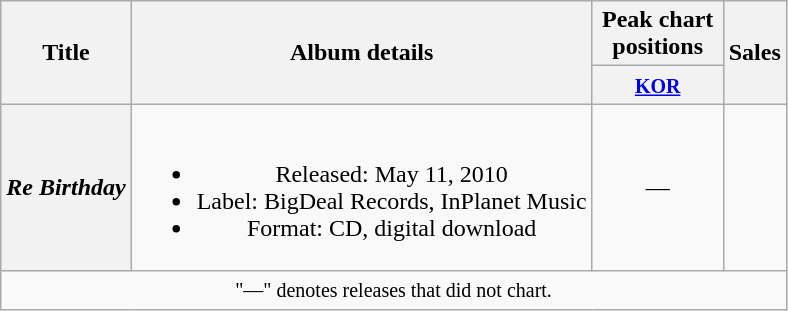<table class="wikitable plainrowheaders" style="text-align:center;">
<tr>
<th scope="col" rowspan="2">Title</th>
<th scope="col" rowspan="2">Album details</th>
<th scope="col" colspan="1" style="width:5em;">Peak chart positions</th>
<th scope="col" rowspan="2">Sales</th>
</tr>
<tr>
<th><small><a href='#'>KOR</a></small><br></th>
</tr>
<tr>
<th scope="row"><em>Re Birthday</em></th>
<td><br><ul><li>Released: May 11, 2010</li><li>Label: BigDeal Records, InPlanet Music</li><li>Format: CD, digital download</li></ul></td>
<td>—</td>
<td></td>
</tr>
<tr>
<td colspan="4" align="center"><small>"—" denotes releases that did not chart.</small></td>
</tr>
</table>
